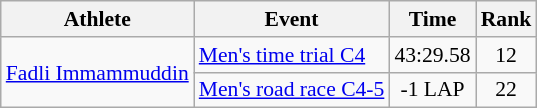<table class="wikitable sortable" style="font-size:90%">
<tr>
<th>Athlete</th>
<th>Event</th>
<th>Time</th>
<th>Rank</th>
</tr>
<tr align=center>
<td rowspan="2" align=left><a href='#'>Fadli Immammuddin</a></td>
<td align=left><a href='#'>Men's time trial C4</a></td>
<td>43:29.58</td>
<td>12</td>
</tr>
<tr align=center>
<td align=left><a href='#'>Men's road race C4-5</a></td>
<td>-1 LAP</td>
<td>22</td>
</tr>
</table>
